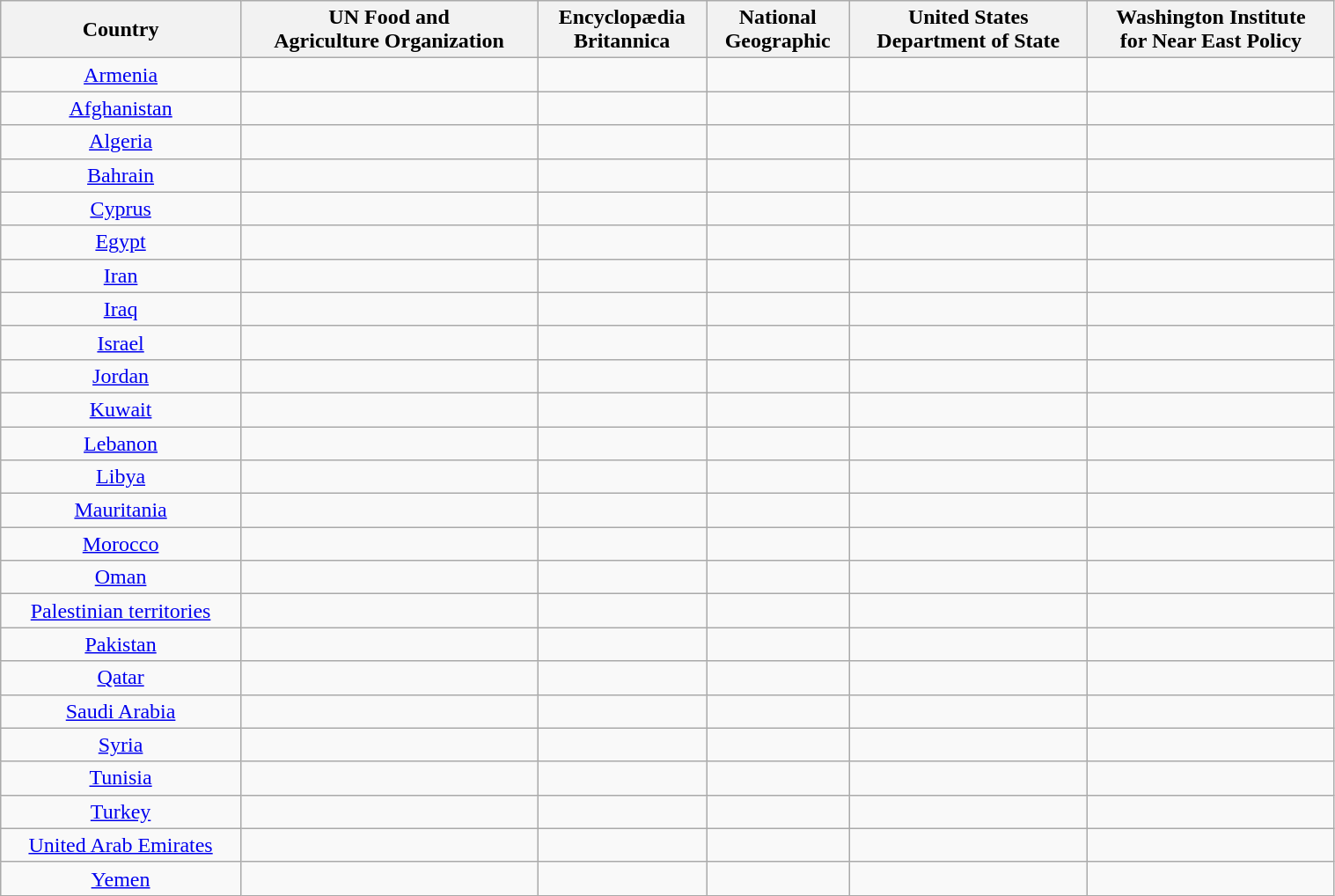<table class="wikitable" style="text-align:center; width:80%">
<tr>
<th>Country</th>
<th>UN Food and<br>Agriculture Organization</th>
<th>Encyclopædia<br>Britannica</th>
<th>National<br>Geographic</th>
<th>United States<br>Department of State</th>
<th>Washington Institute<br>for Near East Policy</th>
</tr>
<tr>
<td><a href='#'>Armenia</a></td>
<td></td>
<td></td>
<td></td>
<td></td>
<td></td>
</tr>
<tr>
<td><a href='#'>Afghanistan</a></td>
<td></td>
<td></td>
<td></td>
<td></td>
<td></td>
</tr>
<tr>
<td><a href='#'>Algeria</a></td>
<td></td>
<td></td>
<td></td>
<td></td>
<td></td>
</tr>
<tr>
<td><a href='#'>Bahrain</a></td>
<td></td>
<td></td>
<td></td>
<td></td>
<td></td>
</tr>
<tr>
<td><a href='#'>Cyprus</a></td>
<td></td>
<td></td>
<td></td>
<td></td>
<td></td>
</tr>
<tr>
<td><a href='#'>Egypt</a></td>
<td></td>
<td></td>
<td></td>
<td></td>
<td></td>
</tr>
<tr>
<td><a href='#'>Iran</a></td>
<td></td>
<td></td>
<td></td>
<td></td>
<td></td>
</tr>
<tr>
<td><a href='#'>Iraq</a></td>
<td></td>
<td></td>
<td></td>
<td></td>
<td></td>
</tr>
<tr>
<td><a href='#'>Israel</a></td>
<td></td>
<td></td>
<td></td>
<td></td>
<td></td>
</tr>
<tr>
<td><a href='#'>Jordan</a></td>
<td></td>
<td></td>
<td></td>
<td></td>
<td></td>
</tr>
<tr>
<td><a href='#'>Kuwait</a></td>
<td></td>
<td></td>
<td></td>
<td></td>
<td></td>
</tr>
<tr>
<td><a href='#'>Lebanon</a></td>
<td></td>
<td></td>
<td></td>
<td></td>
<td></td>
</tr>
<tr>
<td><a href='#'>Libya</a></td>
<td></td>
<td></td>
<td></td>
<td></td>
<td></td>
</tr>
<tr>
<td><a href='#'>Mauritania</a></td>
<td></td>
<td></td>
<td></td>
<td></td>
<td></td>
</tr>
<tr>
<td><a href='#'>Morocco</a></td>
<td></td>
<td></td>
<td></td>
<td></td>
<td></td>
</tr>
<tr>
<td><a href='#'>Oman</a></td>
<td></td>
<td></td>
<td></td>
<td></td>
<td></td>
</tr>
<tr>
<td><a href='#'>Palestinian territories</a></td>
<td></td>
<td></td>
<td></td>
<td></td>
<td></td>
</tr>
<tr>
<td><a href='#'>Pakistan</a></td>
<td></td>
<td></td>
<td></td>
<td></td>
<td></td>
</tr>
<tr>
<td><a href='#'>Qatar</a></td>
<td></td>
<td></td>
<td></td>
<td></td>
<td></td>
</tr>
<tr>
<td><a href='#'>Saudi Arabia</a></td>
<td></td>
<td></td>
<td></td>
<td></td>
<td></td>
</tr>
<tr>
<td><a href='#'>Syria</a></td>
<td></td>
<td></td>
<td></td>
<td></td>
<td></td>
</tr>
<tr>
<td><a href='#'>Tunisia</a></td>
<td></td>
<td></td>
<td></td>
<td></td>
<td></td>
</tr>
<tr>
<td><a href='#'>Turkey</a></td>
<td></td>
<td></td>
<td></td>
<td></td>
<td></td>
</tr>
<tr>
<td><a href='#'>United Arab Emirates</a></td>
<td></td>
<td></td>
<td></td>
<td></td>
<td></td>
</tr>
<tr>
<td><a href='#'>Yemen</a></td>
<td></td>
<td></td>
<td></td>
<td></td>
<td></td>
</tr>
</table>
